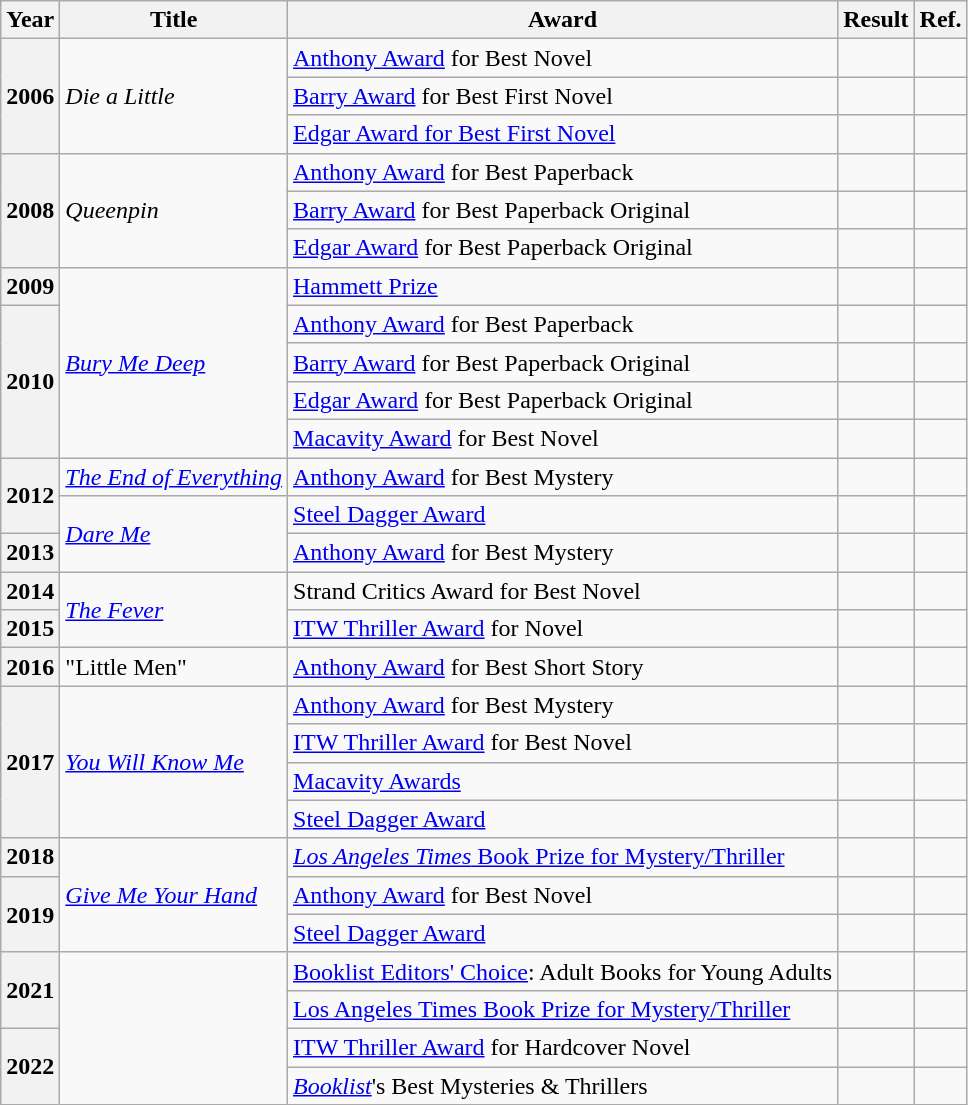<table class="wikitable">
<tr>
<th>Year</th>
<th>Title</th>
<th>Award</th>
<th>Result</th>
<th>Ref.</th>
</tr>
<tr>
<th rowspan="3">2006</th>
<td rowspan="3"><em>Die a Little</em></td>
<td><a href='#'>Anthony Award</a> for Best Novel</td>
<td></td>
<td></td>
</tr>
<tr>
<td><a href='#'>Barry Award</a> for Best First Novel</td>
<td></td>
<td></td>
</tr>
<tr>
<td><a href='#'>Edgar Award for Best First Novel</a></td>
<td></td>
<td></td>
</tr>
<tr>
<th rowspan="3">2008</th>
<td rowspan="3"><em>Queenpin</em></td>
<td><a href='#'>Anthony Award</a> for Best Paperback</td>
<td></td>
<td></td>
</tr>
<tr>
<td><a href='#'>Barry Award</a> for Best Paperback Original</td>
<td></td>
<td></td>
</tr>
<tr>
<td><a href='#'>Edgar Award</a> for Best Paperback Original</td>
<td></td>
<td></td>
</tr>
<tr>
<th>2009</th>
<td rowspan="5"><em><a href='#'>Bury Me Deep</a></em></td>
<td><a href='#'>Hammett Prize</a></td>
<td></td>
<td></td>
</tr>
<tr>
<th rowspan="4">2010</th>
<td><a href='#'>Anthony Award</a> for Best Paperback</td>
<td></td>
<td></td>
</tr>
<tr>
<td><a href='#'>Barry Award</a> for Best Paperback Original</td>
<td></td>
<td></td>
</tr>
<tr>
<td><a href='#'>Edgar Award</a> for Best Paperback Original</td>
<td></td>
<td></td>
</tr>
<tr>
<td><a href='#'>Macavity Award</a> for Best Novel</td>
<td></td>
<td></td>
</tr>
<tr>
<th rowspan="2">2012</th>
<td><em><a href='#'>The End of Everything</a></em></td>
<td><a href='#'>Anthony Award</a> for Best Mystery</td>
<td></td>
<td></td>
</tr>
<tr>
<td rowspan="2"><em><a href='#'>Dare Me</a></em></td>
<td><a href='#'>Steel Dagger Award</a></td>
<td></td>
<td></td>
</tr>
<tr>
<th>2013</th>
<td><a href='#'>Anthony Award</a> for Best Mystery</td>
<td></td>
<td></td>
</tr>
<tr>
<th>2014</th>
<td rowspan="2"><em><a href='#'>The Fever</a></em></td>
<td>Strand Critics Award for Best Novel</td>
<td></td>
<td></td>
</tr>
<tr>
<th>2015</th>
<td><a href='#'>ITW Thriller Award</a> for Novel</td>
<td></td>
<td></td>
</tr>
<tr>
<th>2016</th>
<td>"Little Men"</td>
<td><a href='#'>Anthony Award</a> for Best Short Story</td>
<td></td>
<td></td>
</tr>
<tr>
<th rowspan="4">2017</th>
<td rowspan="4"><em><a href='#'>You Will Know Me</a></em></td>
<td><a href='#'>Anthony Award</a> for Best Mystery</td>
<td></td>
<td></td>
</tr>
<tr>
<td><a href='#'>ITW Thriller Award</a> for Best Novel</td>
<td></td>
<td></td>
</tr>
<tr>
<td><a href='#'>Macavity Awards</a></td>
<td></td>
<td></td>
</tr>
<tr>
<td><a href='#'>Steel Dagger Award</a></td>
<td></td>
<td></td>
</tr>
<tr>
<th>2018</th>
<td rowspan="3"><em><a href='#'>Give Me Your Hand</a></em></td>
<td><a href='#'><em>Los Angeles Times</em> Book Prize for Mystery/Thriller</a></td>
<td></td>
<td></td>
</tr>
<tr>
<th rowspan="2">2019</th>
<td><a href='#'>Anthony Award</a> for Best Novel</td>
<td></td>
<td></td>
</tr>
<tr>
<td><a href='#'>Steel Dagger Award</a></td>
<td></td>
<td></td>
</tr>
<tr>
<th rowspan="2">2021</th>
<td rowspan="4"><em></em></td>
<td><a href='#'>Booklist Editors' Choice</a>: Adult Books for Young Adults</td>
<td></td>
<td></td>
</tr>
<tr>
<td><a href='#'>Los Angeles Times Book Prize for Mystery/Thriller</a></td>
<td></td>
<td></td>
</tr>
<tr>
<th rowspan="2">2022</th>
<td><a href='#'>ITW Thriller Award</a> for Hardcover Novel</td>
<td></td>
<td></td>
</tr>
<tr>
<td><em><a href='#'>Booklist</a></em>'s Best Mysteries & Thrillers</td>
<td></td>
<td></td>
</tr>
</table>
